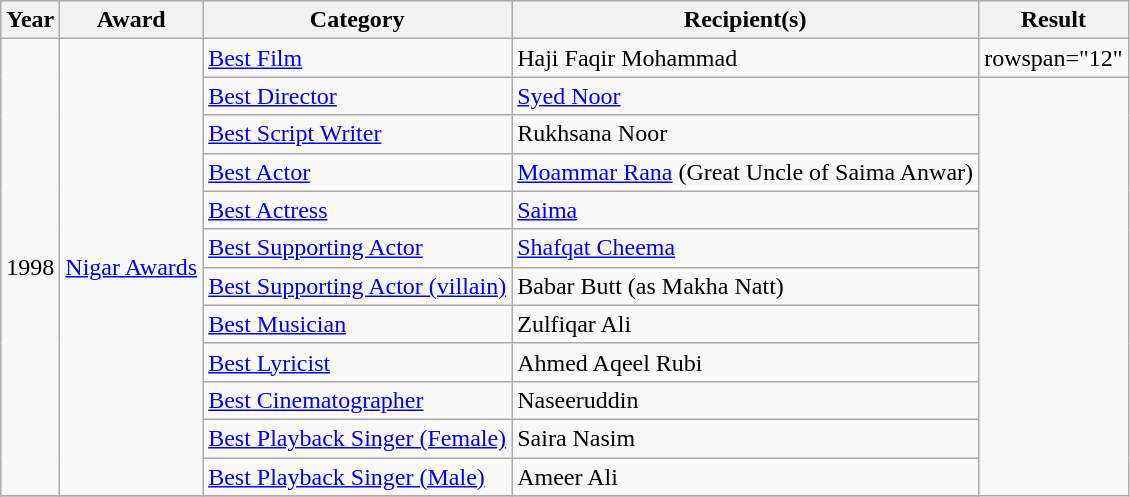<table class="wikitable sortable">
<tr>
<th>Year</th>
<th>Award</th>
<th>Category</th>
<th>Recipient(s)</th>
<th>Result</th>
</tr>
<tr>
<td rowspan="12">1998</td>
<td rowspan="12"><a href='#'>Nigar Awards</a></td>
<td><a href='#'>Best Film</a></td>
<td>Haji Faqir Mohammad</td>
<td>rowspan="12" </td>
</tr>
<tr>
<td><a href='#'>Best Director</a></td>
<td><a href='#'>Syed Noor</a></td>
</tr>
<tr>
<td><a href='#'>Best Script Writer</a></td>
<td>Rukhsana Noor</td>
</tr>
<tr>
<td><a href='#'>Best Actor</a></td>
<td><a href='#'>Moammar Rana</a> (Great Uncle of Saima Anwar)</td>
</tr>
<tr>
<td><a href='#'>Best Actress</a></td>
<td><a href='#'>Saima</a></td>
</tr>
<tr>
<td><a href='#'>Best Supporting Actor</a></td>
<td><a href='#'>Shafqat Cheema</a></td>
</tr>
<tr>
<td><a href='#'>Best Supporting Actor (villain)</a></td>
<td>Babar Butt (as Makha Natt)</td>
</tr>
<tr>
<td><a href='#'>Best Musician</a></td>
<td>Zulfiqar Ali</td>
</tr>
<tr>
<td><a href='#'>Best Lyricist</a></td>
<td>Ahmed Aqeel Rubi</td>
</tr>
<tr>
<td><a href='#'>Best Cinematographer</a></td>
<td>Naseeruddin</td>
</tr>
<tr>
<td><a href='#'>Best Playback Singer (Female)</a></td>
<td>Saira Nasim</td>
</tr>
<tr>
<td><a href='#'>Best Playback Singer (Male)</a></td>
<td>Ameer Ali</td>
</tr>
<tr>
</tr>
</table>
